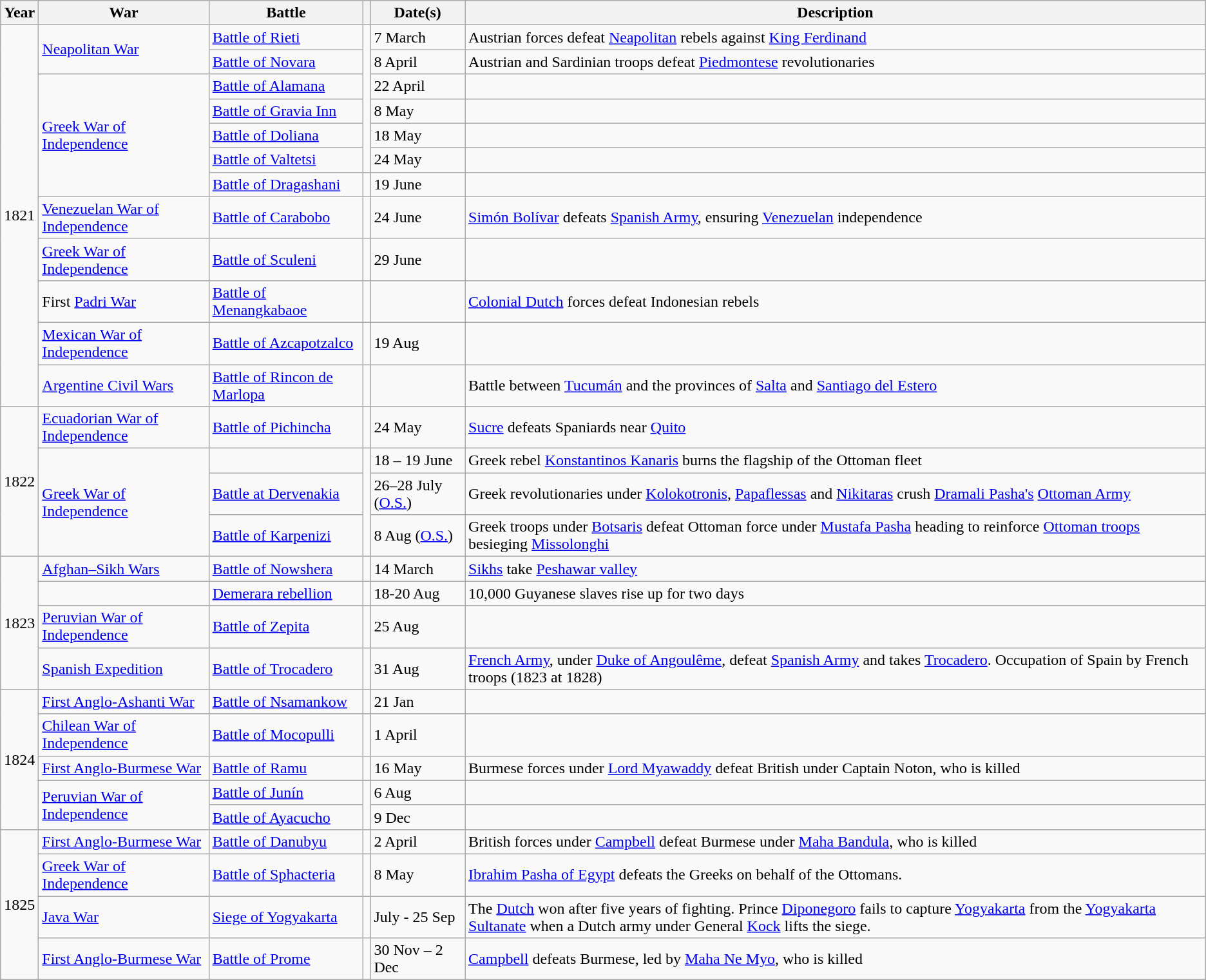<table class="wikitable sortable">
<tr>
<th class="unsortable">Year</th>
<th>War</th>
<th class="unsortable">Battle</th>
<th></th>
<th>Date(s)</th>
<th class="unsortable">Description</th>
</tr>
<tr>
<td rowspan="12">1821</td>
<td rowspan="2"><a href='#'>Neapolitan War</a></td>
<td><a href='#'>Battle of Rieti</a></td>
<td rowspan="6"></td>
<td>7 March</td>
<td>Austrian forces defeat <a href='#'>Neapolitan</a> rebels against <a href='#'>King Ferdinand</a></td>
</tr>
<tr>
<td><a href='#'>Battle of Novara</a></td>
<td>8 April</td>
<td>Austrian and Sardinian troops defeat <a href='#'>Piedmontese</a> revolutionaries</td>
</tr>
<tr>
<td rowspan="5"><a href='#'>Greek War of Independence</a></td>
<td><a href='#'>Battle of Alamana</a></td>
<td>22 April</td>
<td></td>
</tr>
<tr>
<td><a href='#'>Battle of Gravia Inn</a></td>
<td>8 May</td>
<td></td>
</tr>
<tr>
<td><a href='#'>Battle of Doliana</a></td>
<td>18 May</td>
<td></td>
</tr>
<tr>
<td><a href='#'>Battle of Valtetsi</a></td>
<td>24 May</td>
<td></td>
</tr>
<tr>
<td><a href='#'>Battle of Dragashani</a></td>
<td></td>
<td>19 June</td>
<td></td>
</tr>
<tr>
<td><a href='#'>Venezuelan War of Independence</a></td>
<td><a href='#'>Battle of Carabobo</a></td>
<td></td>
<td>24 June</td>
<td><a href='#'>Simón Bolívar</a> defeats <a href='#'>Spanish Army</a>, ensuring <a href='#'>Venezuelan</a> independence</td>
</tr>
<tr>
<td><a href='#'>Greek War of Independence</a></td>
<td><a href='#'>Battle of Sculeni</a></td>
<td></td>
<td>29 June</td>
<td></td>
</tr>
<tr>
<td>First <a href='#'>Padri War</a></td>
<td><a href='#'>Battle of Menangkabaoe</a></td>
<td></td>
<td></td>
<td><a href='#'>Colonial Dutch</a> forces defeat Indonesian rebels</td>
</tr>
<tr>
<td><a href='#'>Mexican War of Independence</a></td>
<td><a href='#'>Battle of Azcapotzalco</a></td>
<td></td>
<td>19 Aug</td>
<td></td>
</tr>
<tr>
<td><a href='#'>Argentine Civil Wars</a></td>
<td><a href='#'>Battle of Rincon de Marlopa</a></td>
<td></td>
<td></td>
<td>Battle between <a href='#'>Tucumán</a> and the provinces of <a href='#'>Salta</a> and <a href='#'>Santiago del Estero</a></td>
</tr>
<tr>
<td rowspan="4">1822</td>
<td><a href='#'>Ecuadorian War of Independence</a></td>
<td><a href='#'>Battle of Pichincha</a></td>
<td></td>
<td>24 May</td>
<td><a href='#'>Sucre</a> defeats Spaniards near <a href='#'>Quito</a></td>
</tr>
<tr>
<td rowspan="3"><a href='#'>Greek War of Independence</a></td>
<td></td>
<td rowspan="3"></td>
<td>18 – 19 June</td>
<td>Greek rebel <a href='#'>Konstantinos Kanaris</a> burns the flagship of the Ottoman fleet</td>
</tr>
<tr>
<td><a href='#'>Battle at Dervenakia</a></td>
<td>26–28 July (<a href='#'>O.S.</a>)</td>
<td>Greek revolutionaries under <a href='#'>Kolokotronis</a>, <a href='#'>Papaflessas</a> and <a href='#'>Nikitaras</a> crush <a href='#'>Dramali Pasha's</a> <a href='#'>Ottoman Army</a></td>
</tr>
<tr>
<td><a href='#'>Battle of Karpenizi</a></td>
<td>8 Aug (<a href='#'>O.S.</a>)</td>
<td>Greek troops under <a href='#'>Botsaris</a> defeat Ottoman force under <a href='#'>Mustafa Pasha</a> heading to reinforce <a href='#'>Ottoman troops</a> besieging <a href='#'>Missolonghi</a></td>
</tr>
<tr>
<td rowspan="4">1823</td>
<td><a href='#'>Afghan–Sikh Wars</a></td>
<td><a href='#'>Battle of Nowshera</a></td>
<td></td>
<td>14 March</td>
<td><a href='#'>Sikhs</a> take <a href='#'>Peshawar valley</a></td>
</tr>
<tr>
<td></td>
<td><a href='#'>Demerara rebellion</a></td>
<td></td>
<td>18-20 Aug</td>
<td>10,000 Guyanese slaves rise up for two days</td>
</tr>
<tr>
<td><a href='#'>Peruvian War of Independence</a></td>
<td><a href='#'>Battle of Zepita</a></td>
<td></td>
<td>25 Aug</td>
<td></td>
</tr>
<tr>
<td><a href='#'>Spanish Expedition</a></td>
<td><a href='#'>Battle of Trocadero</a></td>
<td></td>
<td>31 Aug</td>
<td><a href='#'>French Army</a>, under <a href='#'>Duke of Angoulême</a>, defeat <a href='#'>Spanish Army</a> and takes <a href='#'>Trocadero</a>. Occupation of Spain by French troops (1823 at 1828)</td>
</tr>
<tr>
<td rowspan="5">1824</td>
<td><a href='#'>First Anglo-Ashanti War</a></td>
<td><a href='#'>Battle of Nsamankow</a></td>
<td></td>
<td>21 Jan</td>
<td></td>
</tr>
<tr>
<td><a href='#'>Chilean War of Independence</a></td>
<td><a href='#'>Battle of Mocopulli</a></td>
<td></td>
<td>1 April</td>
<td></td>
</tr>
<tr>
<td><a href='#'>First Anglo-Burmese War</a></td>
<td><a href='#'>Battle of Ramu</a></td>
<td></td>
<td>16 May</td>
<td>Burmese forces under <a href='#'>Lord Myawaddy</a> defeat British under Captain Noton, who is killed</td>
</tr>
<tr>
<td rowspan="2"><a href='#'>Peruvian War of Independence</a></td>
<td><a href='#'>Battle of Junín</a></td>
<td rowspan="2"></td>
<td>6 Aug</td>
<td></td>
</tr>
<tr>
<td><a href='#'>Battle of Ayacucho</a></td>
<td>9 Dec</td>
<td></td>
</tr>
<tr>
<td rowspan="4">1825</td>
<td><a href='#'>First Anglo-Burmese War</a></td>
<td><a href='#'>Battle of Danubyu</a></td>
<td></td>
<td>2 April</td>
<td>British forces under <a href='#'>Campbell</a> defeat Burmese under <a href='#'>Maha Bandula</a>, who is killed</td>
</tr>
<tr>
<td><a href='#'>Greek War of Independence</a></td>
<td><a href='#'>Battle of Sphacteria</a></td>
<td></td>
<td>8 May</td>
<td><a href='#'>Ibrahim Pasha of Egypt</a> defeats the Greeks on behalf of the Ottomans.</td>
</tr>
<tr>
<td><a href='#'>Java War</a></td>
<td><a href='#'>Siege of Yogyakarta</a></td>
<td></td>
<td>July - 25 Sep</td>
<td>The <a href='#'>Dutch</a> won after five years of fighting. Prince <a href='#'>Diponegoro</a> fails to capture <a href='#'>Yogyakarta</a> from the <a href='#'>Yogyakarta Sultanate</a> when a Dutch army under General <a href='#'>Kock</a> lifts the siege.</td>
</tr>
<tr>
<td><a href='#'>First Anglo-Burmese War</a></td>
<td><a href='#'>Battle of Prome</a></td>
<td></td>
<td>30 Nov – 2 Dec</td>
<td><a href='#'>Campbell</a> defeats Burmese, led by <a href='#'>Maha Ne Myo</a>, who is killed</td>
</tr>
</table>
